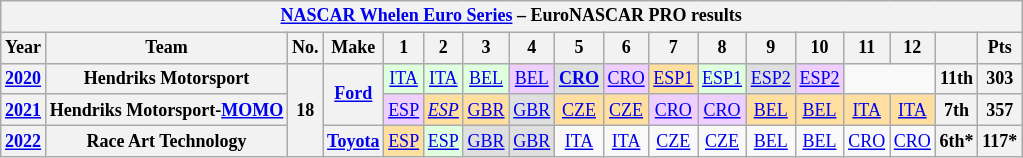<table class="wikitable" style="text-align:center; font-size:75%">
<tr>
<th colspan=21><a href='#'>NASCAR Whelen Euro Series</a> – EuroNASCAR PRO results</th>
</tr>
<tr>
<th>Year</th>
<th>Team</th>
<th>No.</th>
<th>Make</th>
<th>1</th>
<th>2</th>
<th>3</th>
<th>4</th>
<th>5</th>
<th>6</th>
<th>7</th>
<th>8</th>
<th>9</th>
<th>10</th>
<th>11</th>
<th>12</th>
<th></th>
<th>Pts</th>
</tr>
<tr>
<th><a href='#'>2020</a></th>
<th>Hendriks Motorsport</th>
<th rowspan=3>18</th>
<th rowspan=2><a href='#'>Ford</a></th>
<td style="background-color:#DFFFDF"><a href='#'>ITA</a><br></td>
<td style="background-color:#DFFFDF"><a href='#'>ITA</a><br></td>
<td style="background-color:#DFFFDF"><a href='#'>BEL</a><br></td>
<td style="background-color:#EFCFFF"><a href='#'>BEL</a><br></td>
<td style="background-color:#DFDFDF"><strong><a href='#'>CRO</a></strong><br></td>
<td style="background-color:#EFCFFF"><a href='#'>CRO</a><br></td>
<td style="background-color:#FFDF9F"><a href='#'>ESP1</a><br></td>
<td style="background-color:#DFFFDF"><a href='#'>ESP1</a><br></td>
<td style="background-color:#DFDFDF"><a href='#'>ESP2</a><br></td>
<td style="background-color:#EFCFFF"><a href='#'>ESP2</a><br></td>
<td colspan=2></td>
<th>11th</th>
<th>303</th>
</tr>
<tr>
<th><a href='#'>2021</a></th>
<th>Hendriks Motorsport-<a href='#'>MOMO</a></th>
<td style="background-color:#EFCFFF"><a href='#'>ESP</a><br></td>
<td style="background-color:#FFDF9F"><em><a href='#'>ESP</a></em><br></td>
<td style="background-color:#FFDF9F"><a href='#'>GBR</a><br></td>
<td style="background-color:#DFDFDF"><a href='#'>GBR</a><br></td>
<td style="background-color:#FFDF9F"><a href='#'>CZE</a><br></td>
<td style="background-color:#FFDF9F"><a href='#'>CZE</a><br></td>
<td style="background-color:#EFCFFF"><a href='#'>CRO</a><br></td>
<td style="background-color:#EFCFFF"><a href='#'>CRO</a><br></td>
<td style="background-color:#FFDF9F"><a href='#'>BEL</a><br></td>
<td style="background-color:#FFDF9F"><a href='#'>BEL</a><br></td>
<td style="background-color:#FFDF9F"><a href='#'>ITA</a><br></td>
<td style="background-color:#FFDF9F"><a href='#'>ITA</a><br></td>
<th>7th</th>
<th>357</th>
</tr>
<tr>
<th><a href='#'>2022</a></th>
<th>Race Art Technology</th>
<th><a href='#'>Toyota</a></th>
<td style="background-color:#FFDF9F"><a href='#'>ESP</a><br></td>
<td style="background-color:#DFFFDF"><a href='#'>ESP</a><br></td>
<td style="background-color:#DFDFDF"><a href='#'>GBR</a><br></td>
<td style="background-color:#DFDFDF"><a href='#'>GBR</a><br></td>
<td style="background-color:#"><a href='#'>ITA</a><br></td>
<td style="background-color:#"><a href='#'>ITA</a><br></td>
<td style="background-color:#"><a href='#'>CZE</a><br></td>
<td style="background-color:#"><a href='#'>CZE</a><br></td>
<td style="background-color:#"><a href='#'>BEL</a><br></td>
<td style="background-color:#"><a href='#'>BEL</a><br></td>
<td style="background-color:#"><a href='#'>CRO</a><br></td>
<td style="background-color:#"><a href='#'>CRO</a><br></td>
<th>6th*</th>
<th>117*</th>
</tr>
</table>
